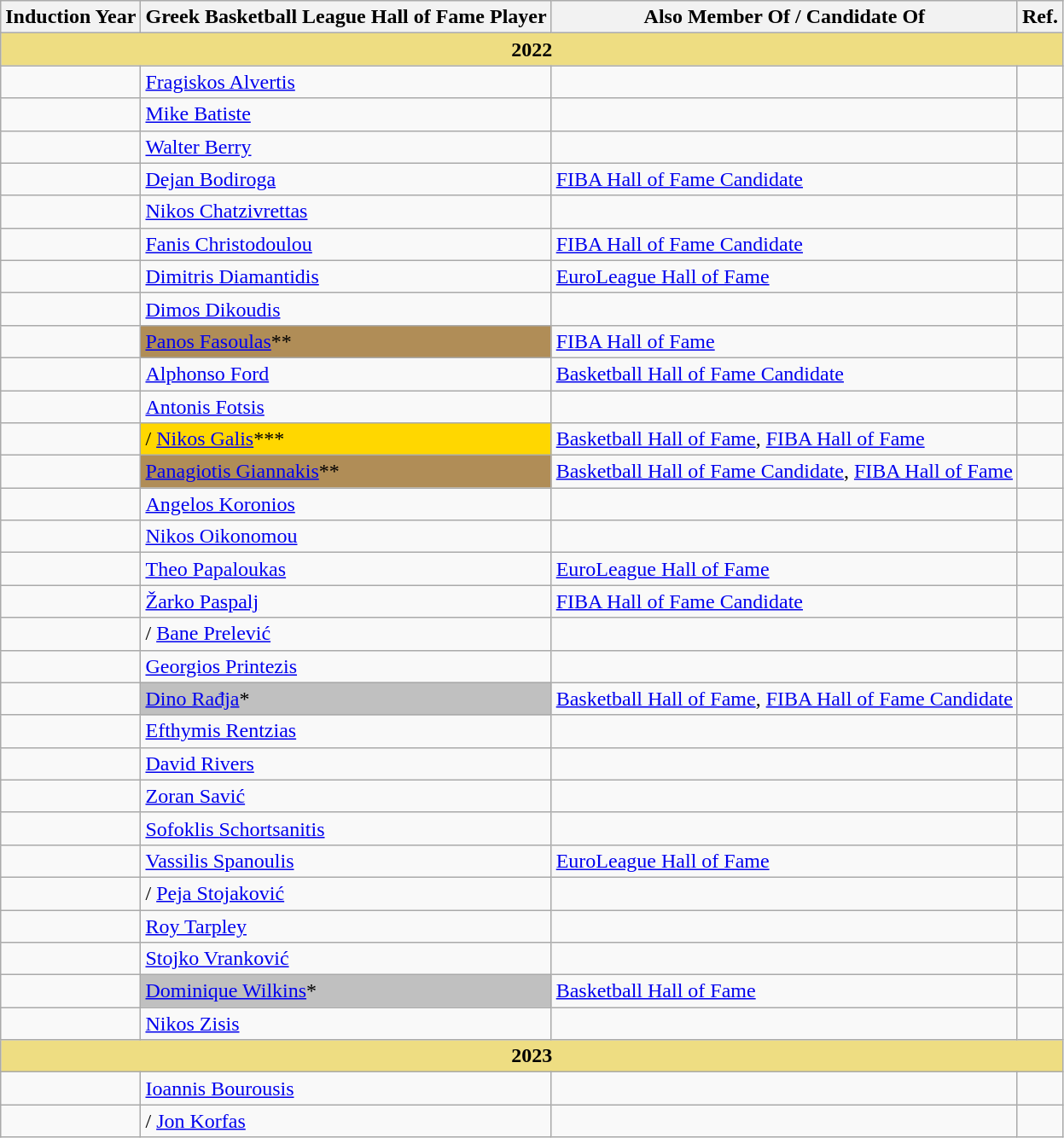<table class="wikitable sortable" style="text-align:left">
<tr>
<th>Induction Year</th>
<th>Greek Basketball League Hall of Fame Player</th>
<th>Also Member Of / Candidate Of</th>
<th>Ref.</th>
</tr>
<tr>
<th colspan="4" style="background-color: #eedd82">2022</th>
</tr>
<tr>
<td></td>
<td> <a href='#'>Fragiskos Alvertis</a></td>
<td></td>
<td></td>
</tr>
<tr>
<td></td>
<td> <a href='#'>Mike Batiste</a></td>
<td></td>
<td></td>
</tr>
<tr>
<td></td>
<td> <a href='#'>Walter Berry</a></td>
<td></td>
<td></td>
</tr>
<tr>
<td></td>
<td> <a href='#'>Dejan Bodiroga</a></td>
<td><a href='#'>FIBA Hall of Fame Candidate</a></td>
<td></td>
</tr>
<tr>
<td></td>
<td> <a href='#'>Nikos Chatzivrettas</a></td>
<td></td>
<td></td>
</tr>
<tr>
<td></td>
<td> <a href='#'>Fanis Christodoulou</a></td>
<td><a href='#'>FIBA Hall of Fame Candidate</a></td>
<td></td>
</tr>
<tr>
<td></td>
<td> <a href='#'>Dimitris Diamantidis</a></td>
<td><a href='#'>EuroLeague Hall of Fame</a></td>
<td></td>
</tr>
<tr>
<td></td>
<td> <a href='#'>Dimos Dikoudis</a></td>
<td></td>
<td></td>
</tr>
<tr>
<td></td>
<td style="background-color:#b08d57" !scope="row">  <a href='#'>Panos Fasoulas</a>**</td>
<td><a href='#'>FIBA Hall of Fame</a></td>
<td></td>
</tr>
<tr>
<td></td>
<td> <a href='#'>Alphonso Ford</a></td>
<td><a href='#'>Basketball Hall of Fame Candidate</a></td>
<td></td>
</tr>
<tr>
<td></td>
<td> <a href='#'>Antonis Fotsis</a></td>
<td></td>
<td></td>
</tr>
<tr>
<td></td>
<td style="background-color:#FFD700" !scope="row">/ <a href='#'>Nikos Galis</a>***</td>
<td><a href='#'>Basketball Hall of Fame</a>, <a href='#'>FIBA Hall of Fame</a></td>
<td></td>
</tr>
<tr>
<td></td>
<td style="background-color:#b08d57" !scope="row"> <a href='#'>Panagiotis Giannakis</a>**</td>
<td><a href='#'>Basketball Hall of Fame Candidate</a>, <a href='#'>FIBA Hall of Fame</a></td>
<td></td>
</tr>
<tr>
<td></td>
<td>  <a href='#'>Angelos Koronios</a></td>
<td></td>
<td></td>
</tr>
<tr>
<td></td>
<td>  <a href='#'>Nikos Oikonomou</a></td>
<td></td>
<td></td>
</tr>
<tr>
<td></td>
<td> <a href='#'>Theo Papaloukas</a></td>
<td><a href='#'>EuroLeague Hall of Fame</a></td>
<td></td>
</tr>
<tr>
<td></td>
<td> <a href='#'>Žarko Paspalj</a></td>
<td><a href='#'>FIBA Hall of Fame Candidate</a></td>
<td></td>
</tr>
<tr>
<td></td>
<td>/ <a href='#'>Bane Prelević</a></td>
<td></td>
<td></td>
</tr>
<tr>
<td></td>
<td> <a href='#'>Georgios Printezis</a></td>
<td></td>
</tr>
<tr>
<td></td>
<td style="background-color:#C0C0C0" !scope="row"> <a href='#'>Dino Rađja</a>*</td>
<td><a href='#'>Basketball Hall of Fame</a>, <a href='#'>FIBA Hall of Fame Candidate</a></td>
<td></td>
</tr>
<tr>
<td></td>
<td> <a href='#'>Efthymis Rentzias</a></td>
<td></td>
<td></td>
</tr>
<tr>
<td></td>
<td> <a href='#'>David Rivers</a></td>
<td></td>
<td></td>
</tr>
<tr>
<td></td>
<td> <a href='#'>Zoran Savić</a></td>
<td></td>
<td></td>
</tr>
<tr>
<td></td>
<td> <a href='#'>Sofoklis Schortsanitis</a></td>
<td></td>
<td></td>
</tr>
<tr>
<td></td>
<td> <a href='#'>Vassilis Spanoulis</a></td>
<td><a href='#'>EuroLeague Hall of Fame</a></td>
<td></td>
</tr>
<tr>
<td></td>
<td>/ <a href='#'>Peja Stojaković</a></td>
<td></td>
<td></td>
</tr>
<tr>
<td></td>
<td> <a href='#'>Roy Tarpley</a></td>
<td></td>
<td></td>
</tr>
<tr>
<td></td>
<td> <a href='#'>Stojko Vranković</a></td>
<td></td>
<td></td>
</tr>
<tr>
<td></td>
<td style="background-color:#C0C0C0" !scope="row"> <a href='#'>Dominique Wilkins</a>*</td>
<td><a href='#'>Basketball Hall of Fame</a></td>
<td></td>
</tr>
<tr>
<td></td>
<td> <a href='#'>Nikos Zisis</a></td>
<td></td>
<td></td>
</tr>
<tr>
<th colspan="4" style="background-color: #eedd82">2023</th>
</tr>
<tr>
<td></td>
<td> <a href='#'>Ioannis Bourousis</a></td>
<td></td>
<td></td>
</tr>
<tr>
<td></td>
<td>/ <a href='#'>Jon Korfas</a></td>
<td></td>
<td></td>
</tr>
</table>
